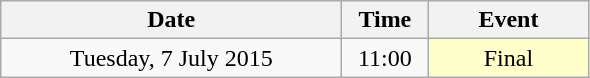<table class = "wikitable" style="text-align:center;">
<tr>
<th width=220>Date</th>
<th width=50>Time</th>
<th width=100>Event</th>
</tr>
<tr>
<td>Tuesday, 7 July 2015</td>
<td>11:00</td>
<td bgcolor=ffffcc>Final</td>
</tr>
</table>
